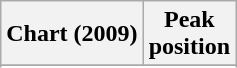<table class="wikitable sortable plainrowheaders" style="text-align:center;">
<tr>
<th>Chart (2009)</th>
<th>Peak<br>position</th>
</tr>
<tr>
</tr>
<tr>
</tr>
<tr>
</tr>
</table>
